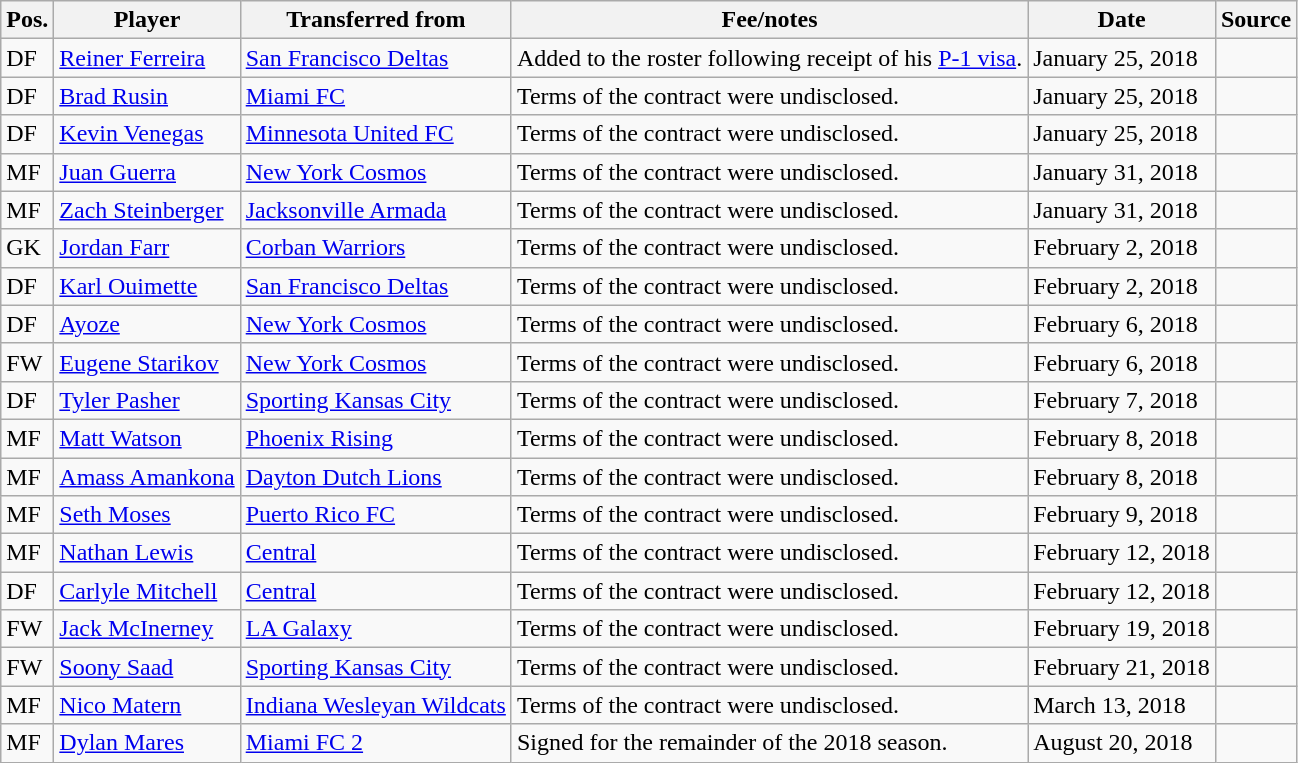<table class="wikitable sortable" style="text-align: left">
<tr>
<th><strong>Pos.</strong></th>
<th><strong>Player</strong></th>
<th><strong>Transferred from</strong></th>
<th><strong>Fee/notes</strong></th>
<th><strong>Date</strong></th>
<th><strong>Source</strong></th>
</tr>
<tr>
<td>DF</td>
<td> <a href='#'>Reiner Ferreira</a></td>
<td> <a href='#'>San Francisco Deltas</a></td>
<td>Added to the roster following receipt of his <a href='#'>P-1 visa</a>.</td>
<td>January 25, 2018</td>
<td align=center></td>
</tr>
<tr>
<td>DF</td>
<td> <a href='#'>Brad Rusin</a></td>
<td> <a href='#'>Miami FC</a></td>
<td>Terms of the contract were undisclosed.</td>
<td>January 25, 2018</td>
<td align=center></td>
</tr>
<tr>
<td>DF</td>
<td> <a href='#'>Kevin Venegas</a></td>
<td> <a href='#'>Minnesota United FC</a></td>
<td>Terms of the contract were undisclosed.</td>
<td>January 25, 2018</td>
<td align=center></td>
</tr>
<tr>
<td>MF</td>
<td> <a href='#'>Juan Guerra</a></td>
<td> <a href='#'>New York Cosmos</a></td>
<td>Terms of the contract were undisclosed.</td>
<td>January 31, 2018</td>
<td align=center></td>
</tr>
<tr>
<td>MF</td>
<td> <a href='#'>Zach Steinberger</a></td>
<td> <a href='#'>Jacksonville Armada</a></td>
<td>Terms of the contract were undisclosed.</td>
<td>January 31, 2018</td>
<td align=center></td>
</tr>
<tr>
<td>GK</td>
<td> <a href='#'>Jordan Farr</a></td>
<td> <a href='#'>Corban Warriors</a></td>
<td>Terms of the contract were undisclosed.</td>
<td>February 2, 2018</td>
<td align=center></td>
</tr>
<tr>
<td>DF</td>
<td> <a href='#'>Karl Ouimette</a></td>
<td> <a href='#'>San Francisco Deltas</a></td>
<td>Terms of the contract were undisclosed.</td>
<td>February 2, 2018</td>
<td align=center></td>
</tr>
<tr>
<td>DF</td>
<td> <a href='#'>Ayoze</a></td>
<td> <a href='#'>New York Cosmos</a></td>
<td>Terms of the contract were undisclosed.</td>
<td>February 6, 2018</td>
<td align=center></td>
</tr>
<tr>
<td>FW</td>
<td> <a href='#'>Eugene Starikov</a></td>
<td> <a href='#'>New York Cosmos</a></td>
<td>Terms of the contract were undisclosed.</td>
<td>February 6, 2018</td>
<td align=center></td>
</tr>
<tr>
<td>DF</td>
<td> <a href='#'>Tyler Pasher</a></td>
<td> <a href='#'>Sporting Kansas City</a></td>
<td>Terms of the contract were undisclosed.</td>
<td>February 7, 2018</td>
<td align=center></td>
</tr>
<tr>
<td>MF</td>
<td> <a href='#'>Matt Watson</a></td>
<td> <a href='#'>Phoenix Rising</a></td>
<td>Terms of the contract were undisclosed.</td>
<td>February 8, 2018</td>
<td align=center></td>
</tr>
<tr>
<td>MF</td>
<td> <a href='#'>Amass Amankona</a></td>
<td> <a href='#'>Dayton Dutch Lions</a></td>
<td>Terms of the contract were undisclosed.</td>
<td>February 8, 2018</td>
<td align=center></td>
</tr>
<tr>
<td>MF</td>
<td> <a href='#'>Seth Moses</a></td>
<td> <a href='#'>Puerto Rico FC</a></td>
<td>Terms of the contract were undisclosed.</td>
<td>February 9, 2018</td>
<td align=center></td>
</tr>
<tr>
<td>MF</td>
<td> <a href='#'>Nathan Lewis</a></td>
<td> <a href='#'>Central</a></td>
<td>Terms of the contract were undisclosed.</td>
<td>February 12, 2018</td>
<td align=center></td>
</tr>
<tr>
<td>DF</td>
<td> <a href='#'>Carlyle Mitchell</a></td>
<td> <a href='#'>Central</a></td>
<td>Terms of the contract were undisclosed.</td>
<td>February 12, 2018</td>
<td align=center></td>
</tr>
<tr>
<td>FW</td>
<td> <a href='#'>Jack McInerney</a></td>
<td> <a href='#'>LA Galaxy</a></td>
<td>Terms of the contract were undisclosed.</td>
<td>February 19, 2018</td>
<td align=center></td>
</tr>
<tr>
<td>FW</td>
<td> <a href='#'>Soony Saad</a></td>
<td> <a href='#'>Sporting Kansas City</a></td>
<td>Terms of the contract were undisclosed.</td>
<td>February 21, 2018</td>
<td align=center></td>
</tr>
<tr>
<td>MF</td>
<td> <a href='#'>Nico Matern</a></td>
<td> <a href='#'>Indiana Wesleyan Wildcats</a></td>
<td>Terms of the contract were undisclosed.</td>
<td>March 13, 2018</td>
<td align=center></td>
</tr>
<tr>
<td>MF</td>
<td> <a href='#'>Dylan Mares</a></td>
<td> <a href='#'>Miami FC 2</a></td>
<td>Signed for the remainder of the 2018 season.</td>
<td>August 20, 2018</td>
<td align=center></td>
</tr>
</table>
